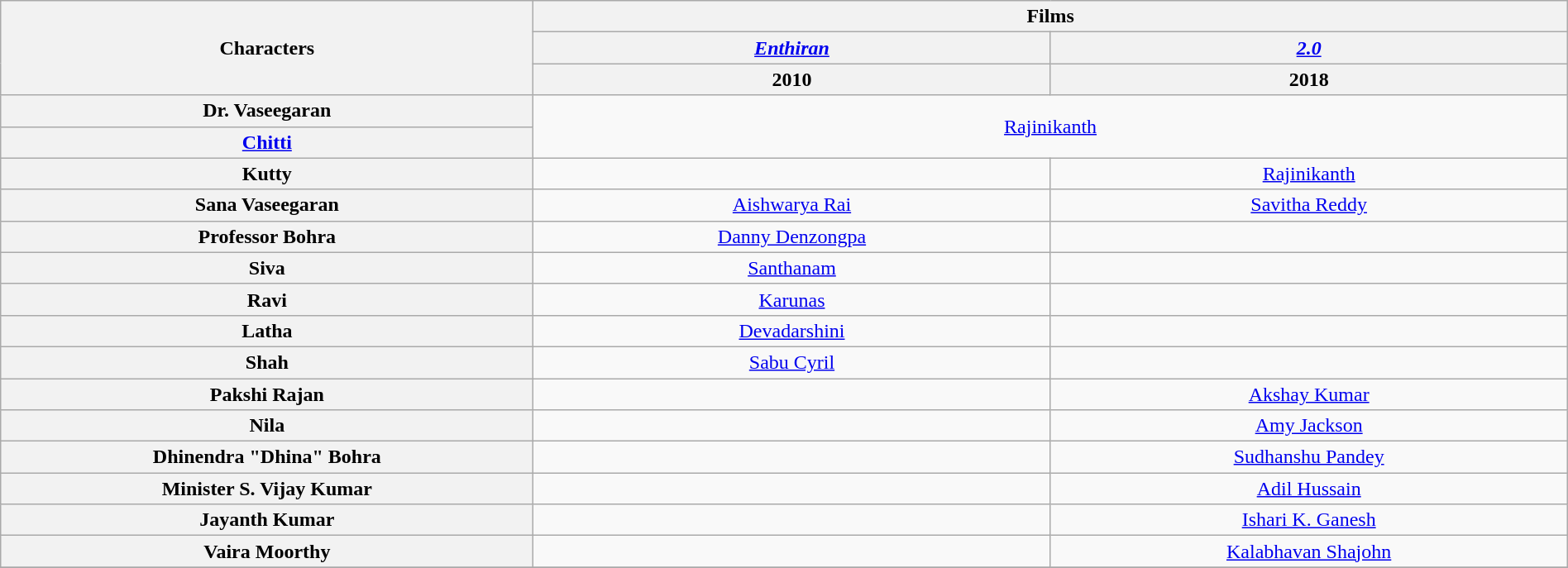<table class="wikitable" style="text-align:center; width:100%;">
<tr>
<th scope="col" rowspan="3" style="text-align:center;">Characters</th>
<th colspan="2" scope="col" style="text-align:center:">Films</th>
</tr>
<tr>
<th scope="col" style="width:33%"><em><a href='#'>Enthiran</a></em></th>
<th scope="col" style="width:33%"><em><a href='#'>2.0</a></em></th>
</tr>
<tr>
<th>2010</th>
<th>2018</th>
</tr>
<tr>
<th scope="row">Dr. Vaseegaran</th>
<td colspan="2" rowspan="2"><a href='#'>Rajinikanth</a></td>
</tr>
<tr>
<th scope="row"><a href='#'>Chitti</a></th>
</tr>
<tr>
<th scope="row">Kutty</th>
<td></td>
<td><a href='#'>Rajinikanth</a></td>
</tr>
<tr>
<th scope="row">Sana Vaseegaran</th>
<td><a href='#'>Aishwarya Rai</a></td>
<td><a href='#'>Savitha Reddy</a></td>
</tr>
<tr>
<th scope="row">Professor Bohra</th>
<td><a href='#'>Danny Denzongpa</a></td>
<td></td>
</tr>
<tr>
<th>Siva</th>
<td><a href='#'>Santhanam</a></td>
<td></td>
</tr>
<tr>
<th>Ravi</th>
<td><a href='#'>Karunas</a></td>
<td></td>
</tr>
<tr>
<th>Latha</th>
<td><a href='#'>Devadarshini</a></td>
<td></td>
</tr>
<tr>
<th>Shah</th>
<td><a href='#'>Sabu Cyril</a></td>
<td></td>
</tr>
<tr>
<th scope="row">Pakshi Rajan</th>
<td></td>
<td><a href='#'>Akshay Kumar</a></td>
</tr>
<tr>
<th scope="row">Nila</th>
<td></td>
<td><a href='#'>Amy Jackson</a></td>
</tr>
<tr>
<th scope="row">Dhinendra "Dhina" Bohra</th>
<td></td>
<td><a href='#'>Sudhanshu Pandey</a></td>
</tr>
<tr>
<th>Minister S. Vijay Kumar</th>
<td></td>
<td><a href='#'>Adil Hussain</a></td>
</tr>
<tr>
<th>Jayanth Kumar</th>
<td></td>
<td><a href='#'>Ishari K. Ganesh</a></td>
</tr>
<tr>
<th>Vaira Moorthy</th>
<td></td>
<td><a href='#'>Kalabhavan Shajohn</a></td>
</tr>
<tr>
</tr>
</table>
